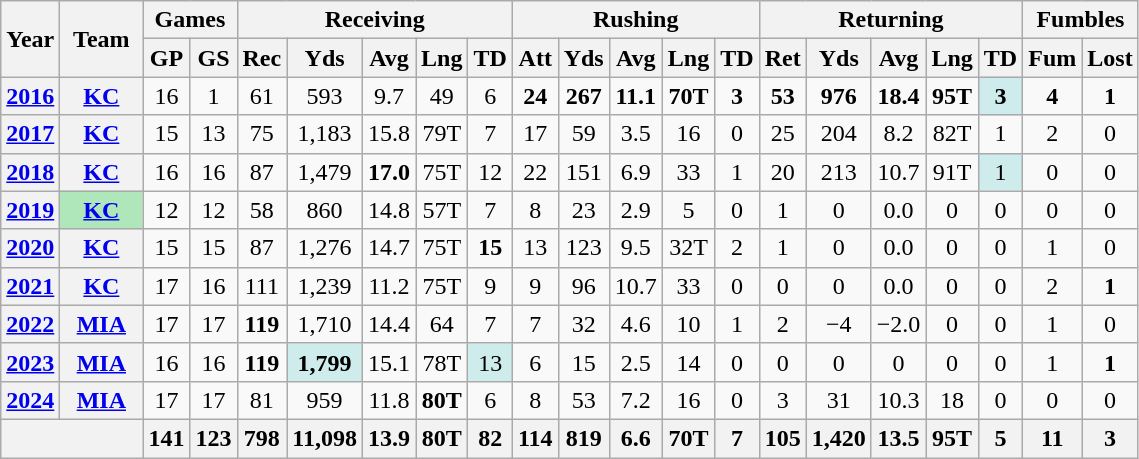<table class="wikitable" style="text-align: center;">
<tr>
<th rowspan="2">Year</th>
<th rowspan="2">Team</th>
<th colspan="2">Games</th>
<th colspan="5">Receiving</th>
<th colspan="5">Rushing</th>
<th colspan="5">Returning</th>
<th colspan="2">Fumbles</th>
</tr>
<tr>
<th>GP</th>
<th>GS</th>
<th>Rec</th>
<th>Yds</th>
<th>Avg</th>
<th>Lng</th>
<th>TD</th>
<th>Att</th>
<th>Yds</th>
<th>Avg</th>
<th>Lng</th>
<th>TD</th>
<th>Ret</th>
<th>Yds</th>
<th>Avg</th>
<th>Lng</th>
<th>TD</th>
<th>Fum</th>
<th>Lost</th>
</tr>
<tr>
<th><a href='#'>2016</a></th>
<th><a href='#'>KC</a></th>
<td>16</td>
<td>1</td>
<td>61</td>
<td>593</td>
<td>9.7</td>
<td>49</td>
<td>6</td>
<td><strong>24</strong></td>
<td><strong>267</strong></td>
<td><strong>11.1</strong></td>
<td><strong>70T</strong></td>
<td><strong>3</strong></td>
<td><strong>53</strong></td>
<td><strong>976</strong></td>
<td><strong>18.4</strong></td>
<td><strong>95T</strong></td>
<td style="background:#cfecec;"><strong>3</strong></td>
<td><strong>4</strong></td>
<td><strong>1</strong></td>
</tr>
<tr>
<th><a href='#'>2017</a></th>
<th><a href='#'>KC</a></th>
<td>15</td>
<td>13</td>
<td>75</td>
<td>1,183</td>
<td>15.8</td>
<td>79T</td>
<td>7</td>
<td>17</td>
<td>59</td>
<td>3.5</td>
<td>16</td>
<td>0</td>
<td>25</td>
<td>204</td>
<td>8.2</td>
<td>82T</td>
<td>1</td>
<td>2</td>
<td>0</td>
</tr>
<tr>
<th><a href='#'>2018</a></th>
<th><a href='#'>KC</a></th>
<td>16</td>
<td>16</td>
<td>87</td>
<td>1,479</td>
<td><strong>17.0</strong></td>
<td>75T</td>
<td>12</td>
<td>22</td>
<td>151</td>
<td>6.9</td>
<td>33</td>
<td>1</td>
<td>20</td>
<td>213</td>
<td>10.7</td>
<td>91T</td>
<td style="background:#cfecec;">1</td>
<td>0</td>
<td>0</td>
</tr>
<tr>
<th><a href='#'>2019</a></th>
<th style="background:#afe6ba; width:3em;"><a href='#'>KC</a></th>
<td>12</td>
<td>12</td>
<td>58</td>
<td>860</td>
<td>14.8</td>
<td>57T</td>
<td>7</td>
<td>8</td>
<td>23</td>
<td>2.9</td>
<td>5</td>
<td>0</td>
<td>1</td>
<td>0</td>
<td>0.0</td>
<td>0</td>
<td>0</td>
<td>0</td>
<td>0</td>
</tr>
<tr>
<th><a href='#'>2020</a></th>
<th><a href='#'>KC</a></th>
<td>15</td>
<td>15</td>
<td>87</td>
<td>1,276</td>
<td>14.7</td>
<td>75T</td>
<td><strong>15</strong></td>
<td>13</td>
<td>123</td>
<td>9.5</td>
<td>32T</td>
<td>2</td>
<td>1</td>
<td>0</td>
<td>0.0</td>
<td>0</td>
<td>0</td>
<td>1</td>
<td>0</td>
</tr>
<tr>
<th><a href='#'>2021</a></th>
<th><a href='#'>KC</a></th>
<td>17</td>
<td>16</td>
<td>111</td>
<td>1,239</td>
<td>11.2</td>
<td>75T</td>
<td>9</td>
<td>9</td>
<td>96</td>
<td>10.7</td>
<td>33</td>
<td>0</td>
<td>0</td>
<td>0</td>
<td>0.0</td>
<td>0</td>
<td>0</td>
<td>2</td>
<td><strong>1</strong></td>
</tr>
<tr>
<th><a href='#'>2022</a></th>
<th><a href='#'>MIA</a></th>
<td>17</td>
<td>17</td>
<td><strong>119</strong></td>
<td>1,710</td>
<td>14.4</td>
<td>64</td>
<td>7</td>
<td>7</td>
<td>32</td>
<td>4.6</td>
<td>10</td>
<td>1</td>
<td>2</td>
<td>−4</td>
<td>−2.0</td>
<td>0</td>
<td>0</td>
<td>1</td>
<td>0</td>
</tr>
<tr>
<th><a href='#'>2023</a></th>
<th><a href='#'>MIA</a></th>
<td>16</td>
<td>16</td>
<td><strong>119</strong></td>
<td style="background:#cfecec;"><strong>1,799</strong></td>
<td>15.1</td>
<td>78T</td>
<td style="background:#cfecec;">13</td>
<td>6</td>
<td>15</td>
<td>2.5</td>
<td>14</td>
<td>0</td>
<td>0</td>
<td>0</td>
<td>0</td>
<td>0</td>
<td>0</td>
<td>1</td>
<td><strong>1</strong></td>
</tr>
<tr>
<th><a href='#'>2024</a></th>
<th><a href='#'>MIA</a></th>
<td>17</td>
<td>17</td>
<td>81</td>
<td>959</td>
<td>11.8</td>
<td><strong>80T</strong></td>
<td>6</td>
<td>8</td>
<td>53</td>
<td>7.2</td>
<td>16</td>
<td>0</td>
<td>3</td>
<td>31</td>
<td>10.3</td>
<td>18</td>
<td>0</td>
<td>0</td>
<td>0</td>
</tr>
<tr>
<th colspan="2"></th>
<th>141</th>
<th>123</th>
<th>798</th>
<th>11,098</th>
<th>13.9</th>
<th>80T</th>
<th>82</th>
<th>114</th>
<th>819</th>
<th>6.6</th>
<th>70T</th>
<th>7</th>
<th>105</th>
<th>1,420</th>
<th>13.5</th>
<th>95T</th>
<th>5</th>
<th>11</th>
<th>3</th>
</tr>
</table>
